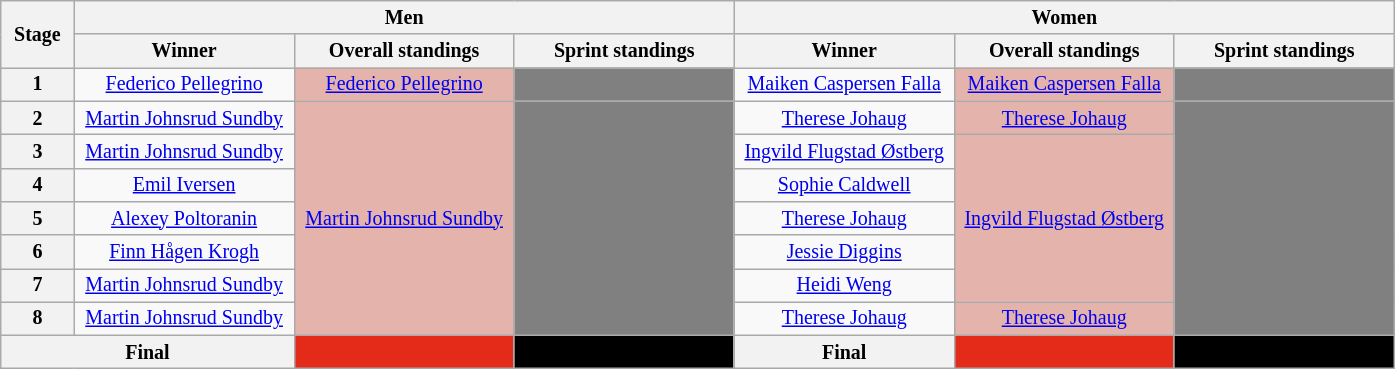<table class="wikitable" style="text-align: center; font-size:smaller;">
<tr>
<th scope="col" style="width:5%;" rowspan="2">Stage</th>
<th scope="col" style="width:45%;" colspan="3">Men</th>
<th scope="col" style="width:45%;" colspan="3">Women</th>
</tr>
<tr>
<th scope="col" style="width:15%;">Winner</th>
<th scope="col" style="width:15%;">Overall standings<br></th>
<th scope="col" style="width:15%;">Sprint standings<br></th>
<th scope="col" style="width:15%;">Winner</th>
<th scope="col" style="width:15%;">Overall standings<br></th>
<th scope="col" style="width:15%;">Sprint standings<br></th>
</tr>
<tr>
<th scope="row">1</th>
<td><a href='#'>Federico Pellegrino</a></td>
<td style="background:#E4B3AB;"><a href='#'>Federico Pellegrino</a></td>
<td style="background:grey"></td>
<td><a href='#'>Maiken Caspersen Falla</a></td>
<td style="background:#E4B3AB;"><a href='#'>Maiken Caspersen Falla</a></td>
<td style="background:grey"></td>
</tr>
<tr>
<th scope="row">2</th>
<td><a href='#'>Martin Johnsrud Sundby</a></td>
<td style="background:#E4B3AB;" rowspan="7"><a href='#'>Martin Johnsrud Sundby</a></td>
<td style="background:grey" rowspan="7"></td>
<td><a href='#'>Therese Johaug</a></td>
<td style="background:#E4B3AB;"><a href='#'>Therese Johaug</a></td>
<td style="background:grey" rowspan="7"></td>
</tr>
<tr>
<th scope="row">3</th>
<td><a href='#'>Martin Johnsrud Sundby</a></td>
<td><a href='#'>Ingvild Flugstad Østberg</a></td>
<td style="background:#E4B3AB;" rowspan=5><a href='#'>Ingvild Flugstad Østberg</a></td>
</tr>
<tr>
<th scope="row">4</th>
<td><a href='#'>Emil Iversen</a></td>
<td><a href='#'>Sophie Caldwell</a></td>
</tr>
<tr>
<th scope="row">5</th>
<td><a href='#'>Alexey Poltoranin</a></td>
<td><a href='#'>Therese Johaug</a></td>
</tr>
<tr>
<th scope="row">6</th>
<td><a href='#'>Finn Hågen Krogh</a></td>
<td><a href='#'>Jessie Diggins</a></td>
</tr>
<tr>
<th scope="row">7</th>
<td><a href='#'>Martin Johnsrud Sundby</a></td>
<td><a href='#'>Heidi Weng</a></td>
</tr>
<tr>
<th scope="row">8</th>
<td><a href='#'>Martin Johnsrud Sundby</a></td>
<td><a href='#'>Therese Johaug</a></td>
<td style="background:#E4B3AB;"><a href='#'>Therese Johaug</a></td>
</tr>
<tr>
<th colspan="2">Final</th>
<td style="background:#E42A19;"></td>
<th style="background:black"></th>
<th><strong>Final</strong></th>
<td style="background:#E42A19;"></td>
<th style="background:black"></th>
</tr>
</table>
